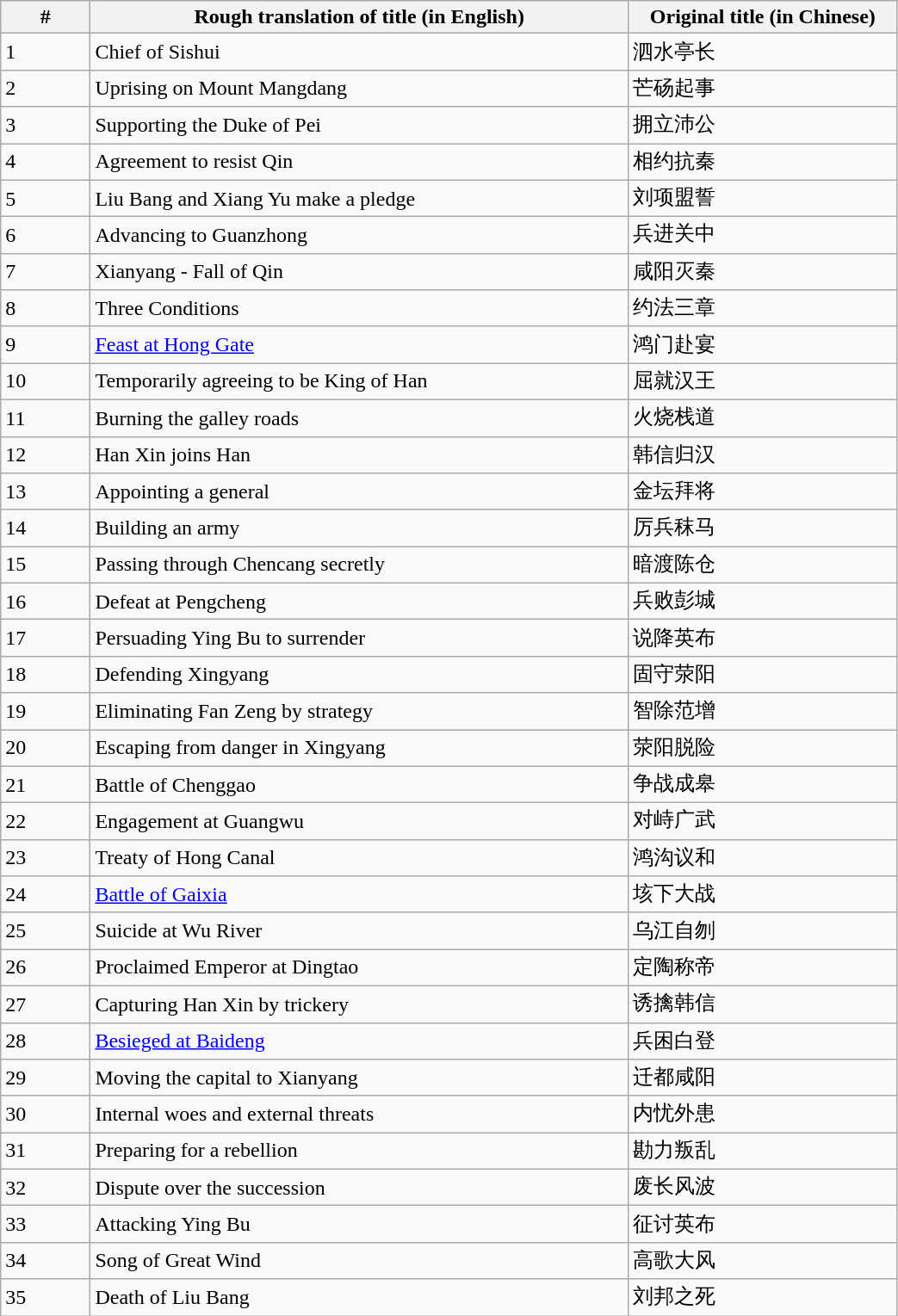<table class="wikitable" width=55%>
<tr>
<th width=5%>#</th>
<th width=30%>Rough translation of title (in English)</th>
<th width=15%>Original title (in Chinese)</th>
</tr>
<tr>
<td>1</td>
<td>Chief of Sishui</td>
<td>泗水亭长</td>
</tr>
<tr>
<td>2</td>
<td>Uprising on Mount Mangdang</td>
<td>芒砀起事</td>
</tr>
<tr>
<td>3</td>
<td>Supporting the Duke of Pei</td>
<td>拥立沛公</td>
</tr>
<tr>
<td>4</td>
<td>Agreement to resist Qin</td>
<td>相约抗秦</td>
</tr>
<tr>
<td>5</td>
<td>Liu Bang and Xiang Yu make a pledge</td>
<td>刘项盟誓</td>
</tr>
<tr>
<td>6</td>
<td>Advancing to Guanzhong</td>
<td>兵进关中</td>
</tr>
<tr>
<td>7</td>
<td>Xianyang - Fall of Qin</td>
<td>咸阳灭秦</td>
</tr>
<tr>
<td>8</td>
<td>Three Conditions</td>
<td>约法三章</td>
</tr>
<tr>
<td>9</td>
<td><a href='#'>Feast at Hong Gate</a></td>
<td>鸿门赴宴</td>
</tr>
<tr>
<td>10</td>
<td>Temporarily agreeing to be King of Han</td>
<td>屈就汉王</td>
</tr>
<tr>
<td>11</td>
<td>Burning the galley roads</td>
<td>火烧栈道</td>
</tr>
<tr>
<td>12</td>
<td>Han Xin joins Han</td>
<td>韩信归汉</td>
</tr>
<tr>
<td>13</td>
<td>Appointing a general</td>
<td>金坛拜将</td>
</tr>
<tr>
<td>14</td>
<td>Building an army</td>
<td>厉兵秣马</td>
</tr>
<tr>
<td>15</td>
<td>Passing through Chencang secretly</td>
<td>暗渡陈仓</td>
</tr>
<tr>
<td>16</td>
<td>Defeat at Pengcheng</td>
<td>兵败彭城</td>
</tr>
<tr>
<td>17</td>
<td>Persuading Ying Bu to surrender</td>
<td>说降英布</td>
</tr>
<tr>
<td>18</td>
<td>Defending Xingyang</td>
<td>固守荥阳</td>
</tr>
<tr>
<td>19</td>
<td>Eliminating Fan Zeng by strategy</td>
<td>智除范增</td>
</tr>
<tr>
<td>20</td>
<td>Escaping from danger in Xingyang</td>
<td>荥阳脱险</td>
</tr>
<tr>
<td>21</td>
<td>Battle of Chenggao</td>
<td>争战成皋</td>
</tr>
<tr>
<td>22</td>
<td>Engagement at Guangwu</td>
<td>对峙广武</td>
</tr>
<tr>
<td>23</td>
<td>Treaty of Hong Canal</td>
<td>鸿沟议和</td>
</tr>
<tr>
<td>24</td>
<td><a href='#'>Battle of Gaixia</a></td>
<td>垓下大战</td>
</tr>
<tr>
<td>25</td>
<td>Suicide at Wu River</td>
<td>乌江自刎</td>
</tr>
<tr>
<td>26</td>
<td>Proclaimed Emperor at Dingtao</td>
<td>定陶称帝</td>
</tr>
<tr>
<td>27</td>
<td>Capturing Han Xin by trickery</td>
<td>诱擒韩信</td>
</tr>
<tr>
<td>28</td>
<td><a href='#'>Besieged at Baideng</a></td>
<td>兵困白登</td>
</tr>
<tr>
<td>29</td>
<td>Moving the capital to Xianyang</td>
<td>迁都咸阳</td>
</tr>
<tr>
<td>30</td>
<td>Internal woes and external threats</td>
<td>内忧外患</td>
</tr>
<tr>
<td>31</td>
<td>Preparing for a rebellion</td>
<td>勘力叛乱</td>
</tr>
<tr>
<td>32</td>
<td>Dispute over the succession</td>
<td>废长风波</td>
</tr>
<tr>
<td>33</td>
<td>Attacking Ying Bu</td>
<td>征讨英布</td>
</tr>
<tr>
<td>34</td>
<td>Song of Great Wind</td>
<td>高歌大风</td>
</tr>
<tr>
<td>35</td>
<td>Death of Liu Bang</td>
<td>刘邦之死</td>
</tr>
</table>
